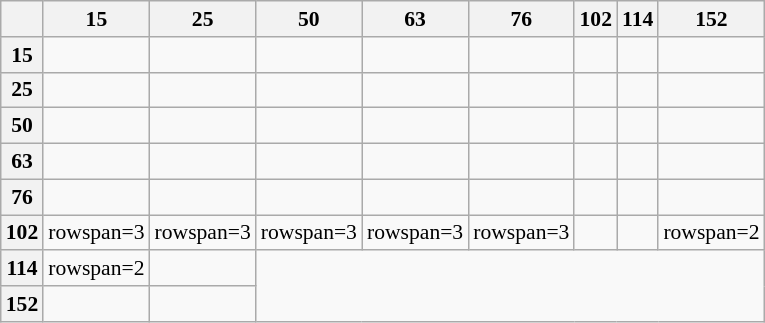<table class="wikitable" style="font-size:90%;text-align:center;">
<tr>
<th></th>
<th>15</th>
<th>25</th>
<th>50</th>
<th>63</th>
<th>76</th>
<th>102</th>
<th>114</th>
<th>152</th>
</tr>
<tr>
<th>15</th>
<td></td>
<td></td>
<td></td>
<td></td>
<td></td>
<td></td>
<td></td>
<td></td>
</tr>
<tr>
<th>25</th>
<td></td>
<td></td>
<td></td>
<td></td>
<td></td>
<td></td>
<td></td>
<td></td>
</tr>
<tr>
<th>50</th>
<td></td>
<td></td>
<td></td>
<td></td>
<td></td>
<td></td>
<td></td>
<td></td>
</tr>
<tr>
<th>63</th>
<td></td>
<td></td>
<td></td>
<td></td>
<td></td>
<td></td>
<td></td>
<td></td>
</tr>
<tr>
<th>76</th>
<td></td>
<td></td>
<td></td>
<td></td>
<td></td>
<td></td>
<td></td>
<td></td>
</tr>
<tr>
<th>102</th>
<td>rowspan=3 </td>
<td>rowspan=3 </td>
<td>rowspan=3 </td>
<td>rowspan=3 </td>
<td>rowspan=3 </td>
<td></td>
<td></td>
<td>rowspan=2 </td>
</tr>
<tr>
<th>114</th>
<td>rowspan=2 </td>
<td></td>
</tr>
<tr>
<th>152</th>
<td></td>
<td></td>
</tr>
</table>
